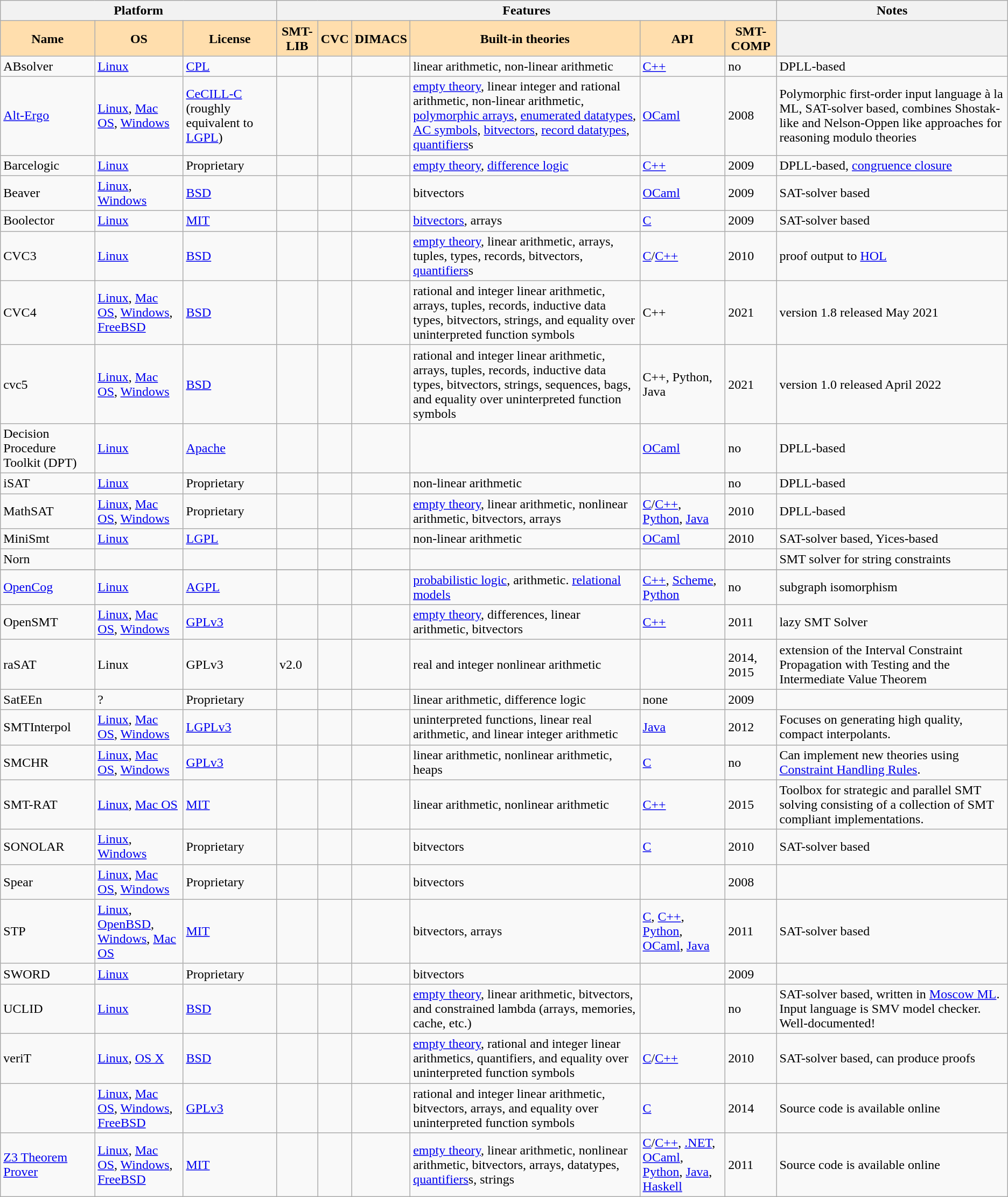<table class="wikitable">
<tr>
<th colspan="3">Platform</th>
<th colspan="6">Features</th>
<th colspan="1">Notes</th>
</tr>
<tr>
<th style="background:#ffdead;">Name</th>
<th style="background:#ffdead;">OS</th>
<th style="background:#ffdead;">License</th>
<th style="background:#ffdead;">SMT-LIB</th>
<th style="background:#ffdead;">CVC</th>
<th style="background:#ffdead;">DIMACS</th>
<th style="background:#ffdead;">Built-in theories</th>
<th style="background:#ffdead;">API</th>
<th style="background:#ffdead;">SMT-COMP </th>
<th></th>
</tr>
<tr>
<td>ABsolver</td>
<td><a href='#'>Linux</a></td>
<td><a href='#'>CPL</a></td>
<td></td>
<td></td>
<td></td>
<td>linear arithmetic, non-linear arithmetic</td>
<td><a href='#'>C++</a></td>
<td>no</td>
<td>DPLL-based</td>
</tr>
<tr>
<td><a href='#'>Alt-Ergo</a></td>
<td><a href='#'>Linux</a>, <a href='#'>Mac OS</a>, <a href='#'>Windows</a></td>
<td><a href='#'>CeCILL-C</a> (roughly equivalent to <a href='#'>LGPL</a>)</td>
<td></td>
<td></td>
<td></td>
<td><a href='#'>empty theory</a>, linear integer and rational arithmetic, non-linear arithmetic, <a href='#'>polymorphic arrays</a>, <a href='#'>enumerated datatypes</a>, <a href='#'>AC symbols</a>, <a href='#'>bitvectors</a>, <a href='#'>record datatypes</a>, <a href='#'>quantifiers</a>s</td>
<td><a href='#'>OCaml</a></td>
<td>2008</td>
<td>Polymorphic first-order input language à la ML, SAT-solver based, combines Shostak-like and Nelson-Oppen like approaches for reasoning modulo theories</td>
</tr>
<tr>
<td>Barcelogic</td>
<td><a href='#'>Linux</a></td>
<td>Proprietary</td>
<td></td>
<td></td>
<td></td>
<td><a href='#'>empty theory</a>, <a href='#'>difference logic</a></td>
<td><a href='#'>C++</a></td>
<td>2009</td>
<td>DPLL-based, <a href='#'>congruence closure</a></td>
</tr>
<tr>
<td>Beaver</td>
<td><a href='#'>Linux</a>, <a href='#'>Windows</a></td>
<td><a href='#'>BSD</a></td>
<td></td>
<td></td>
<td></td>
<td>bitvectors</td>
<td><a href='#'>OCaml</a></td>
<td>2009</td>
<td>SAT-solver based</td>
</tr>
<tr>
<td>Boolector</td>
<td><a href='#'>Linux</a></td>
<td><a href='#'>MIT</a></td>
<td></td>
<td></td>
<td></td>
<td><a href='#'>bitvectors</a>, arrays</td>
<td><a href='#'>C</a></td>
<td>2009</td>
<td>SAT-solver based</td>
</tr>
<tr>
<td>CVC3</td>
<td><a href='#'>Linux</a></td>
<td><a href='#'>BSD</a></td>
<td></td>
<td></td>
<td></td>
<td><a href='#'>empty theory</a>, linear arithmetic, arrays, tuples, types, records, bitvectors, <a href='#'>quantifiers</a>s</td>
<td><a href='#'>C</a>/<a href='#'>C++</a></td>
<td>2010</td>
<td>proof output to <a href='#'>HOL</a></td>
</tr>
<tr>
<td>CVC4</td>
<td><a href='#'>Linux</a>, <a href='#'>Mac OS</a>, <a href='#'>Windows</a>, <a href='#'>FreeBSD</a></td>
<td><a href='#'>BSD</a></td>
<td></td>
<td></td>
<td></td>
<td>rational and integer linear arithmetic, arrays, tuples, records, inductive data types, bitvectors, strings, and equality over uninterpreted function symbols</td>
<td>C++</td>
<td>2021</td>
<td>version 1.8 released May 2021</td>
</tr>
<tr>
<td>cvc5</td>
<td><a href='#'>Linux</a>, <a href='#'>Mac OS</a>, <a href='#'>Windows</a></td>
<td><a href='#'>BSD</a></td>
<td></td>
<td></td>
<td></td>
<td>rational and integer linear arithmetic, arrays, tuples, records, inductive data types, bitvectors, strings, sequences, bags, and equality over uninterpreted function symbols</td>
<td>C++, Python, Java</td>
<td>2021</td>
<td>version 1.0 released April 2022</td>
</tr>
<tr>
<td>Decision Procedure Toolkit (DPT)</td>
<td><a href='#'>Linux</a></td>
<td><a href='#'>Apache</a></td>
<td></td>
<td></td>
<td></td>
<td></td>
<td><a href='#'>OCaml</a></td>
<td>no</td>
<td>DPLL-based</td>
</tr>
<tr>
<td>iSAT</td>
<td><a href='#'>Linux</a></td>
<td>Proprietary</td>
<td></td>
<td></td>
<td></td>
<td>non-linear arithmetic</td>
<td></td>
<td>no</td>
<td>DPLL-based</td>
</tr>
<tr>
<td>MathSAT</td>
<td><a href='#'>Linux</a>, <a href='#'>Mac OS</a>, <a href='#'>Windows</a></td>
<td>Proprietary</td>
<td></td>
<td></td>
<td></td>
<td><a href='#'>empty theory</a>, linear arithmetic, nonlinear arithmetic, bitvectors, arrays</td>
<td><a href='#'>C</a>/<a href='#'>C++</a>, <a href='#'>Python</a>, <a href='#'>Java</a></td>
<td>2010</td>
<td>DPLL-based</td>
</tr>
<tr>
<td>MiniSmt</td>
<td><a href='#'>Linux</a></td>
<td><a href='#'>LGPL</a></td>
<td></td>
<td></td>
<td></td>
<td>non-linear arithmetic</td>
<td><a href='#'>OCaml</a></td>
<td>2010</td>
<td>SAT-solver based, Yices-based</td>
</tr>
<tr>
<td>Norn</td>
<td></td>
<td></td>
<td></td>
<td></td>
<td></td>
<td></td>
<td></td>
<td></td>
<td>SMT solver for string constraints</td>
</tr>
<tr>
</tr>
<tr>
<td><a href='#'>OpenCog</a></td>
<td><a href='#'>Linux</a></td>
<td><a href='#'>AGPL</a></td>
<td></td>
<td></td>
<td></td>
<td><a href='#'>probabilistic logic</a>, arithmetic. <a href='#'>relational models</a></td>
<td><a href='#'>C++</a>, <a href='#'>Scheme</a>, <a href='#'>Python</a></td>
<td>no</td>
<td>subgraph isomorphism</td>
</tr>
<tr>
<td>OpenSMT</td>
<td><a href='#'>Linux</a>, <a href='#'>Mac OS</a>, <a href='#'>Windows</a></td>
<td><a href='#'>GPLv3</a></td>
<td></td>
<td></td>
<td></td>
<td><a href='#'>empty theory</a>, differences, linear arithmetic, bitvectors</td>
<td><a href='#'>C++</a></td>
<td>2011</td>
<td>lazy SMT Solver</td>
</tr>
<tr>
<td>raSAT</td>
<td>Linux</td>
<td>GPLv3</td>
<td>v2.0</td>
<td></td>
<td></td>
<td>real and integer nonlinear arithmetic</td>
<td></td>
<td>2014, 2015</td>
<td>extension of the Interval Constraint Propagation with Testing and the Intermediate Value Theorem</td>
</tr>
<tr>
<td>SatEEn</td>
<td>?</td>
<td>Proprietary</td>
<td></td>
<td></td>
<td></td>
<td>linear arithmetic, difference logic</td>
<td>none</td>
<td>2009</td>
<td></td>
</tr>
<tr>
<td>SMTInterpol</td>
<td><a href='#'>Linux</a>, <a href='#'>Mac OS</a>, <a href='#'>Windows</a></td>
<td><a href='#'>LGPLv3</a></td>
<td></td>
<td></td>
<td></td>
<td>uninterpreted functions, linear real arithmetic, and linear integer arithmetic</td>
<td><a href='#'>Java</a></td>
<td>2012</td>
<td>Focuses on generating high quality, compact interpolants.</td>
</tr>
<tr>
<td>SMCHR</td>
<td><a href='#'>Linux</a>, <a href='#'>Mac OS</a>, <a href='#'>Windows</a></td>
<td><a href='#'>GPLv3</a></td>
<td></td>
<td></td>
<td></td>
<td>linear arithmetic, nonlinear arithmetic, heaps</td>
<td><a href='#'>C</a></td>
<td>no</td>
<td>Can implement new theories using <a href='#'>Constraint Handling Rules</a>.</td>
</tr>
<tr>
<td>SMT-RAT</td>
<td><a href='#'>Linux</a>, <a href='#'>Mac OS</a></td>
<td><a href='#'>MIT</a></td>
<td></td>
<td></td>
<td></td>
<td>linear arithmetic, nonlinear arithmetic</td>
<td><a href='#'>C++</a></td>
<td>2015</td>
<td>Toolbox for strategic and parallel SMT solving consisting of a collection of SMT compliant implementations.</td>
</tr>
<tr>
<td>SONOLAR</td>
<td><a href='#'>Linux</a>, <a href='#'>Windows</a></td>
<td>Proprietary</td>
<td></td>
<td></td>
<td></td>
<td>bitvectors</td>
<td><a href='#'>C</a></td>
<td>2010</td>
<td>SAT-solver based</td>
</tr>
<tr>
<td>Spear</td>
<td><a href='#'>Linux</a>, <a href='#'>Mac OS</a>, <a href='#'>Windows</a></td>
<td>Proprietary</td>
<td></td>
<td></td>
<td></td>
<td>bitvectors</td>
<td></td>
<td>2008</td>
<td></td>
</tr>
<tr>
<td>STP</td>
<td><a href='#'>Linux</a>, <a href='#'>OpenBSD</a>, <a href='#'>Windows</a>, <a href='#'>Mac OS</a></td>
<td><a href='#'>MIT</a></td>
<td></td>
<td></td>
<td></td>
<td>bitvectors, arrays</td>
<td><a href='#'>C</a>, <a href='#'>C++</a>, <a href='#'>Python</a>, <a href='#'>OCaml</a>, <a href='#'>Java</a></td>
<td>2011</td>
<td>SAT-solver based</td>
</tr>
<tr>
<td>SWORD</td>
<td><a href='#'>Linux</a></td>
<td>Proprietary</td>
<td></td>
<td></td>
<td></td>
<td>bitvectors</td>
<td></td>
<td>2009</td>
<td></td>
</tr>
<tr>
<td>UCLID</td>
<td><a href='#'>Linux</a></td>
<td><a href='#'>BSD</a></td>
<td></td>
<td></td>
<td></td>
<td><a href='#'>empty theory</a>, linear arithmetic, bitvectors, and constrained lambda (arrays, memories, cache, etc.)</td>
<td></td>
<td>no</td>
<td>SAT-solver based, written in <a href='#'>Moscow ML</a>. Input language is SMV model checker. Well-documented!</td>
</tr>
<tr>
<td>veriT</td>
<td><a href='#'>Linux</a>, <a href='#'>OS X</a></td>
<td><a href='#'>BSD</a></td>
<td></td>
<td></td>
<td></td>
<td><a href='#'>empty theory</a>, rational and integer linear arithmetics, quantifiers, and equality over uninterpreted function symbols</td>
<td><a href='#'>C</a>/<a href='#'>C++</a></td>
<td>2010</td>
<td>SAT-solver based, can produce proofs</td>
</tr>
<tr>
<td></td>
<td><a href='#'>Linux</a>, <a href='#'>Mac OS</a>, <a href='#'>Windows</a>, <a href='#'>FreeBSD</a></td>
<td><a href='#'>GPLv3</a></td>
<td></td>
<td></td>
<td></td>
<td>rational and integer linear arithmetic, bitvectors, arrays, and equality over uninterpreted function symbols</td>
<td><a href='#'>C</a></td>
<td>2014</td>
<td>Source code is available online</td>
</tr>
<tr>
<td><a href='#'>Z3 Theorem Prover</a></td>
<td><a href='#'>Linux</a>, <a href='#'>Mac OS</a>, <a href='#'>Windows</a>, <a href='#'>FreeBSD</a></td>
<td><a href='#'>MIT</a></td>
<td></td>
<td></td>
<td></td>
<td><a href='#'>empty theory</a>, linear arithmetic, nonlinear arithmetic, bitvectors, arrays, datatypes, <a href='#'>quantifiers</a>s, strings</td>
<td><a href='#'>C</a>/<a href='#'>C++</a>, <a href='#'>.NET</a>, <a href='#'>OCaml</a>, <a href='#'>Python</a>, <a href='#'>Java</a>, <a href='#'>Haskell</a></td>
<td>2011</td>
<td>Source code is available online</td>
</tr>
</table>
